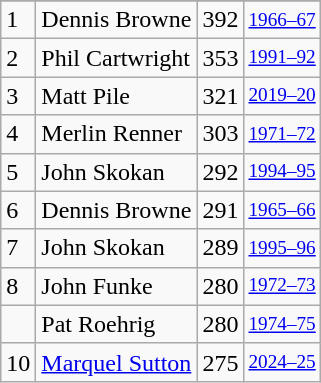<table class="wikitable">
<tr>
</tr>
<tr>
<td>1</td>
<td>Dennis Browne</td>
<td>392</td>
<td style="font-size:80%;"><a href='#'>1966–67</a></td>
</tr>
<tr>
<td>2</td>
<td>Phil Cartwright</td>
<td>353</td>
<td style="font-size:80%;"><a href='#'>1991–92</a></td>
</tr>
<tr>
<td>3</td>
<td>Matt Pile</td>
<td>321</td>
<td style="font-size:80%;"><a href='#'>2019–20</a></td>
</tr>
<tr>
<td>4</td>
<td>Merlin Renner</td>
<td>303</td>
<td style="font-size:80%;"><a href='#'>1971–72</a></td>
</tr>
<tr>
<td>5</td>
<td>John Skokan</td>
<td>292</td>
<td style="font-size:80%;"><a href='#'>1994–95</a></td>
</tr>
<tr>
<td>6</td>
<td>Dennis Browne</td>
<td>291</td>
<td style="font-size:80%;"><a href='#'>1965–66</a></td>
</tr>
<tr>
<td>7</td>
<td>John Skokan</td>
<td>289</td>
<td style="font-size:80%;"><a href='#'>1995–96</a></td>
</tr>
<tr>
<td>8</td>
<td>John Funke</td>
<td>280</td>
<td style="font-size:80%;"><a href='#'>1972–73</a></td>
</tr>
<tr>
<td></td>
<td>Pat Roehrig</td>
<td>280</td>
<td style="font-size:80%;"><a href='#'>1974–75</a></td>
</tr>
<tr>
<td>10</td>
<td><a href='#'>Marquel Sutton</a></td>
<td>275</td>
<td style="font-size:80%;"><a href='#'>2024–25</a></td>
</tr>
</table>
